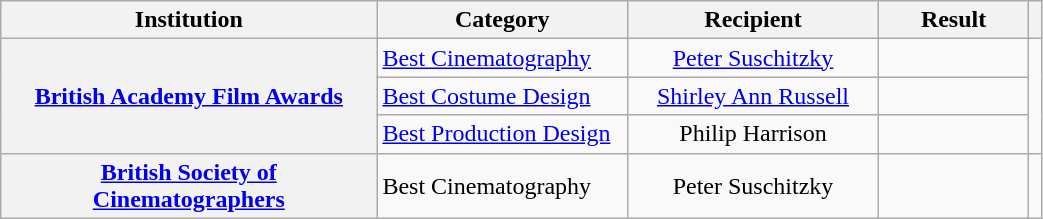<table class="wikitable plainrowheaders" style="width:55%;">
<tr>
<th style="width:30%;">Institution</th>
<th style="width:20%;">Category</th>
<th style="width:20%;">Recipient</th>
<th style="width:12%;">Result</th>
<th style="width:1%;"></th>
</tr>
<tr>
<th scope="row" style="text-align:center;" rowspan="3"><a href='#'>British Academy Film Awards</a></th>
<td><a href='#'>Best Cinematography</a></td>
<td style="text-align:center;"><a href='#'>Peter Suschitzky</a></td>
<td></td>
<td style="text-align:center;" rowspan="3"></td>
</tr>
<tr>
<td><a href='#'>Best Costume Design</a></td>
<td style="text-align:center;"><a href='#'>Shirley Ann Russell</a></td>
<td></td>
</tr>
<tr>
<td><a href='#'>Best Production Design</a></td>
<td style="text-align:center;">Philip Harrison</td>
<td></td>
</tr>
<tr>
<th scope="row" style="text-align:center;"><a href='#'>British Society of Cinematographers</a></th>
<td>Best Cinematography</td>
<td style="text-align:center;">Peter Suschitzky</td>
<td></td>
<td style="text-align:center;"></td>
</tr>
</table>
